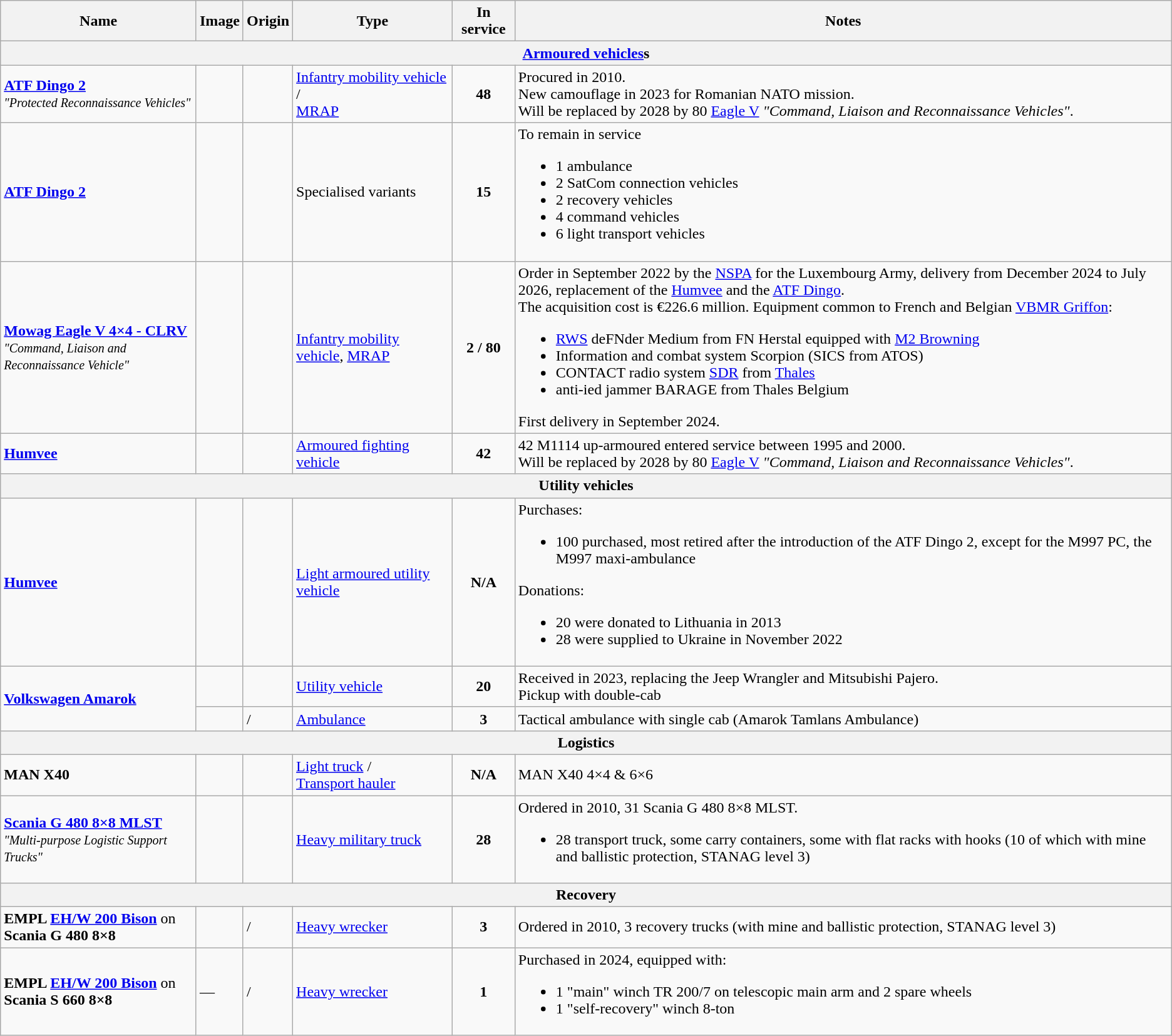<table class="wikitable">
<tr>
<th style="text-align:center;">Name</th>
<th>Image</th>
<th style="text-align: center;">Origin</th>
<th style="text-align:l center;">Type</th>
<th style="text-align:l center;">In service</th>
<th style="text-align: center;">Notes</th>
</tr>
<tr>
<th colspan="6"><a href='#'>Armoured vehicles</a>s</th>
</tr>
<tr>
<td><a href='#'><strong>ATF Dingo 2</strong></a><br><em><small>"Protected Reconnaissance Vehicles"</small></em></td>
<td></td>
<td></td>
<td><a href='#'>Infantry mobility vehicle</a>  /<br><a href='#'>MRAP</a></td>
<td style="text-align:center;"><strong>48</strong><br><small></small></td>
<td>Procured in 2010.<br>New camouflage in 2023 for Romanian NATO mission.<br>Will be replaced by 2028 by 80 <a href='#'>Eagle V</a> <em>"Command, Liaison and Reconnaissance Vehicles"</em>.</td>
</tr>
<tr>
<td><a href='#'><strong>ATF Dingo 2</strong></a></td>
<td></td>
<td></td>
<td>Specialised variants</td>
<td style="text-align:center;"><strong>15</strong><br><small></small></td>
<td>To remain in service <br><ul><li>1 ambulance</li><li>2 SatCom connection vehicles</li><li>2 recovery vehicles</li><li>4 command vehicles</li><li>6 light transport vehicles</li></ul></td>
</tr>
<tr>
<td><a href='#'><strong>Mowag Eagle V 4×4 - CLRV</strong></a><br><em><small>"Command, Liaison and Reconnaissance Vehicle"</small></em></td>
<td></td>
<td></td>
<td><a href='#'>Infantry mobility vehicle</a>, <a href='#'>MRAP</a></td>
<td style="text-align:center;"><strong>2 / 80</strong><br></td>
<td>Order in September 2022 by the <a href='#'>NSPA</a> for the Luxembourg Army, delivery from December 2024 to July 2026, replacement of the <a href='#'>Humvee</a> and the <a href='#'>ATF Dingo</a>.<br>The acquisition cost is €226.6 million.
Equipment common to French and Belgian <a href='#'>VBMR Griffon</a>:<ul><li><a href='#'>RWS</a> deFNder Medium from FN Herstal equipped with <a href='#'>M2 Browning</a></li><li>Information and combat system Scorpion (SICS from ATOS)</li><li>CONTACT radio system <a href='#'>SDR</a> from <a href='#'>Thales</a></li><li>anti-ied jammer BARAGE from Thales Belgium</li></ul>First delivery in September 2024.</td>
</tr>
<tr>
<td><strong><a href='#'>Humvee</a></strong></td>
<td></td>
<td></td>
<td><a href='#'>Armoured fighting vehicle</a></td>
<td style="text-align:center;"><strong>42</strong><br><small></small></td>
<td>42 M1114 up-armoured entered service between 1995 and 2000.<br>Will be replaced by 2028 by 80 <a href='#'>Eagle V</a> <em>"Command, Liaison and Reconnaissance Vehicles"</em>.</td>
</tr>
<tr>
<th colspan="6">Utility vehicles</th>
</tr>
<tr>
<td><strong><a href='#'>Humvee</a></strong></td>
<td></td>
<td></td>
<td><a href='#'>Light armoured utility vehicle</a></td>
<td style="text-align:center;"><strong>N/A</strong></td>
<td>Purchases:<br><ul><li>100 purchased, most retired after the introduction of the ATF Dingo 2, except for the M997 PC, the M997 maxi-ambulance </li></ul>Donations:<ul><li>20 were donated to Lithuania in 2013 </li><li>28 were supplied to Ukraine in November 2022</li></ul></td>
</tr>
<tr>
<td rowspan="2"><strong><a href='#'>Volkswagen Amarok</a></strong></td>
<td></td>
<td></td>
<td><a href='#'>Utility vehicle</a></td>
<td style="text-align:center;"><strong>20</strong><br><small></small></td>
<td>Received in 2023, replacing the Jeep Wrangler and Mitsubishi Pajero.<br>Pickup with double-cab</td>
</tr>
<tr>
<td></td>
<td> /<br></td>
<td><a href='#'>Ambulance</a></td>
<td style="text-align:center;"><strong>3</strong><br><small></small></td>
<td>Tactical ambulance with single  cab (Amarok Tamlans Ambulance)</td>
</tr>
<tr>
<th colspan="6">Logistics</th>
</tr>
<tr>
<td><strong>MAN X40</strong></td>
<td></td>
<td></td>
<td><a href='#'>Light truck</a> /<br><a href='#'>Transport hauler</a></td>
<td style="text-align:center;"><strong>N/A</strong></td>
<td>MAN X40 4×4 & 6×6</td>
</tr>
<tr>
<td><a href='#'><strong>Scania G 480 8×8 MLST</strong></a><br><em><small>"Multi-purpose Logistic Support Trucks"</small></em></td>
<td></td>
<td></td>
<td><a href='#'>Heavy military truck</a></td>
<td style="text-align:center;"><strong>28</strong><br><small></small></td>
<td>Ordered in 2010, 31 Scania G 480 8×8 MLST.<br><ul><li>28 transport truck, some carry containers, some with flat racks with hooks (10 of which with mine and ballistic protection, STANAG level 3)</li></ul></td>
</tr>
<tr>
<th colspan="6">Recovery</th>
</tr>
<tr>
<td><strong>EMPL <a href='#'>EH/W 200 Bison</a></strong> on<br><strong>Scania G 480 8×8</strong></td>
<td></td>
<td> /<br></td>
<td><a href='#'>Heavy wrecker</a></td>
<td style="text-align:center;"><strong>3</strong></td>
<td>Ordered in 2010, 3 recovery trucks (with mine and ballistic protection, STANAG level 3)</td>
</tr>
<tr>
<td><strong>EMPL <a href='#'>EH/W 200 Bison</a></strong> on<br><strong>Scania S 660 8×8</strong></td>
<td>—</td>
<td> /<br></td>
<td><a href='#'>Heavy wrecker</a></td>
<td style="text-align:center;"><strong>1</strong></td>
<td>Purchased in 2024, equipped with:<br><ul><li>1 "main" winch TR 200/7 on telescopic main arm and 2 spare wheels</li><li>1 "self-recovery" winch 8-ton</li></ul></td>
</tr>
</table>
